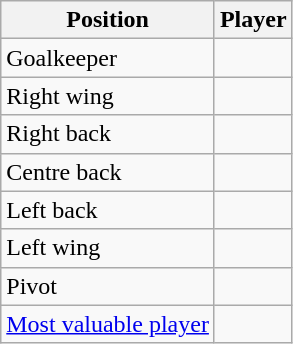<table class="wikitable">
<tr>
<th>Position</th>
<th>Player</th>
</tr>
<tr>
<td>Goalkeeper</td>
<td></td>
</tr>
<tr>
<td>Right wing</td>
<td></td>
</tr>
<tr>
<td>Right back</td>
<td></td>
</tr>
<tr>
<td>Centre back</td>
<td></td>
</tr>
<tr>
<td>Left back</td>
<td></td>
</tr>
<tr>
<td>Left wing</td>
<td></td>
</tr>
<tr>
<td>Pivot</td>
<td></td>
</tr>
<tr>
<td><a href='#'>Most valuable player</a></td>
<td></td>
</tr>
</table>
